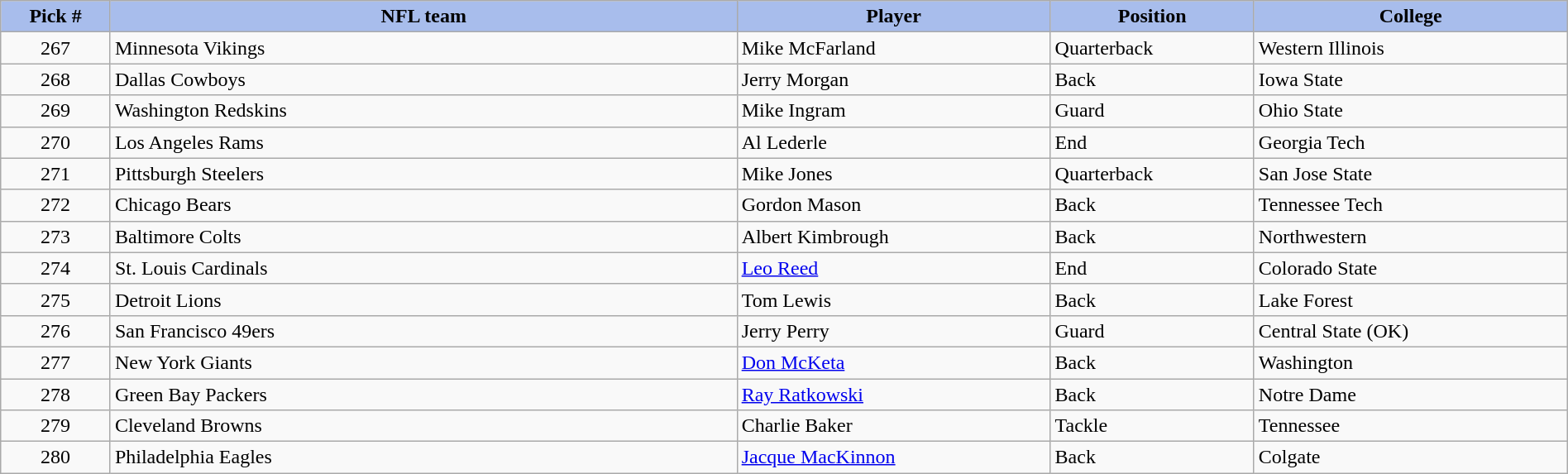<table class="wikitable sortable sortable" style="width: 100%">
<tr>
<th style="background:#A8BDEC;" width=7%>Pick #</th>
<th width=40% style="background:#A8BDEC;">NFL team</th>
<th width=20% style="background:#A8BDEC;">Player</th>
<th width=13% style="background:#A8BDEC;">Position</th>
<th style="background:#A8BDEC;">College</th>
</tr>
<tr>
<td align=center>267</td>
<td>Minnesota Vikings</td>
<td>Mike McFarland</td>
<td>Quarterback</td>
<td>Western Illinois</td>
</tr>
<tr>
<td align=center>268</td>
<td>Dallas Cowboys</td>
<td>Jerry Morgan</td>
<td>Back</td>
<td>Iowa State</td>
</tr>
<tr>
<td align=center>269</td>
<td>Washington Redskins</td>
<td>Mike Ingram</td>
<td>Guard</td>
<td>Ohio State</td>
</tr>
<tr>
<td align=center>270</td>
<td>Los Angeles Rams</td>
<td>Al Lederle</td>
<td>End</td>
<td>Georgia Tech</td>
</tr>
<tr>
<td align=center>271</td>
<td>Pittsburgh Steelers</td>
<td>Mike Jones</td>
<td>Quarterback</td>
<td>San Jose State</td>
</tr>
<tr>
<td align=center>272</td>
<td>Chicago Bears</td>
<td>Gordon Mason</td>
<td>Back</td>
<td>Tennessee Tech</td>
</tr>
<tr>
<td align=center>273</td>
<td>Baltimore Colts</td>
<td>Albert Kimbrough</td>
<td>Back</td>
<td>Northwestern</td>
</tr>
<tr>
<td align=center>274</td>
<td>St. Louis Cardinals</td>
<td><a href='#'>Leo Reed</a></td>
<td>End</td>
<td>Colorado State</td>
</tr>
<tr>
<td align=center>275</td>
<td>Detroit Lions</td>
<td>Tom Lewis</td>
<td>Back</td>
<td>Lake Forest</td>
</tr>
<tr>
<td align=center>276</td>
<td>San Francisco 49ers</td>
<td>Jerry Perry</td>
<td>Guard</td>
<td>Central State (OK)</td>
</tr>
<tr>
<td align=center>277</td>
<td>New York Giants</td>
<td><a href='#'>Don McKeta</a></td>
<td>Back</td>
<td>Washington</td>
</tr>
<tr>
<td align=center>278</td>
<td>Green Bay Packers</td>
<td><a href='#'>Ray Ratkowski</a></td>
<td>Back</td>
<td>Notre Dame</td>
</tr>
<tr>
<td align=center>279</td>
<td>Cleveland Browns</td>
<td>Charlie Baker</td>
<td>Tackle</td>
<td>Tennessee</td>
</tr>
<tr>
<td align=center>280</td>
<td>Philadelphia Eagles</td>
<td><a href='#'>Jacque MacKinnon</a></td>
<td>Back</td>
<td>Colgate</td>
</tr>
</table>
